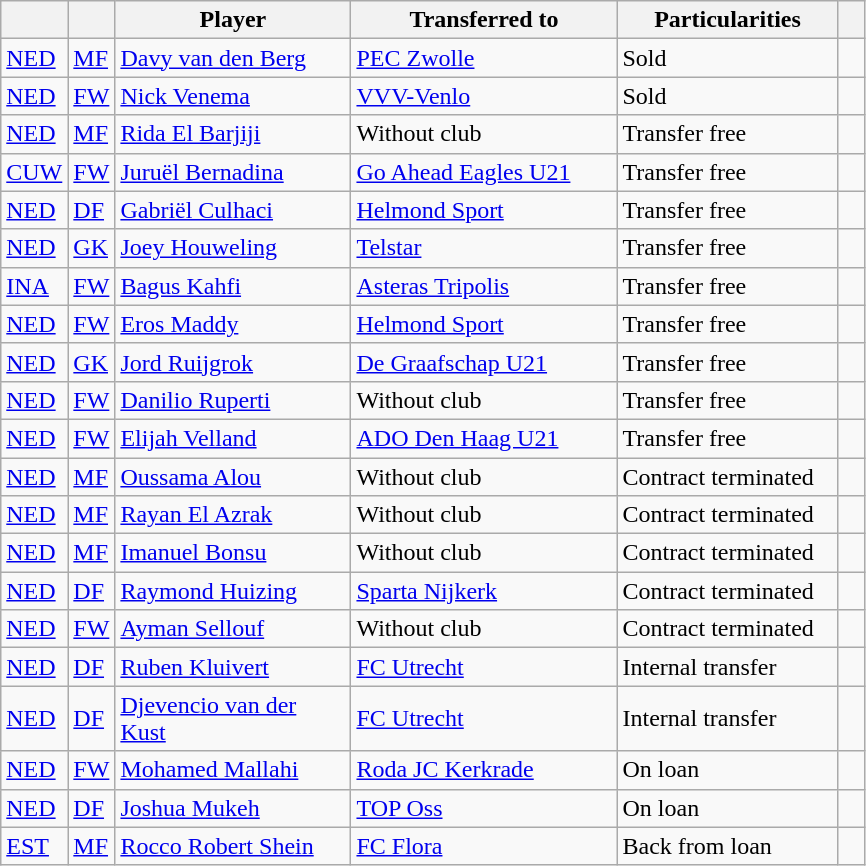<table class="wikitable plainrowheaders sortable">
<tr>
<th></th>
<th></th>
<th style="width: 150px;">Player</th>
<th style="width: 170px;">Transferred to</th>
<th style="width: 140px;">Particularities</th>
<th style="width: 10px;"></th>
</tr>
<tr>
<td><strong></strong> <a href='#'>NED</a></td>
<td><a href='#'>MF</a></td>
<td><a href='#'>Davy van den Berg</a></td>
<td><strong></strong> <a href='#'>PEC Zwolle</a></td>
<td>Sold</td>
<td></td>
</tr>
<tr>
<td><strong></strong> <a href='#'>NED</a></td>
<td><a href='#'>FW</a></td>
<td><a href='#'>Nick Venema</a></td>
<td><strong></strong> <a href='#'>VVV-Venlo</a></td>
<td>Sold</td>
<td></td>
</tr>
<tr>
<td><strong></strong> <a href='#'>NED</a></td>
<td><a href='#'>MF</a></td>
<td><a href='#'>Rida El Barjiji</a></td>
<td><strong></strong> Without club</td>
<td>Transfer free</td>
<td></td>
</tr>
<tr>
<td><strong></strong> <a href='#'>CUW</a></td>
<td><a href='#'>FW</a></td>
<td><a href='#'>Juruël Bernadina</a></td>
<td><strong></strong> <a href='#'>Go Ahead Eagles U21</a></td>
<td>Transfer free</td>
<td></td>
</tr>
<tr>
<td><strong></strong> <a href='#'>NED</a></td>
<td><a href='#'>DF</a></td>
<td><a href='#'>Gabriël Culhaci</a></td>
<td><strong></strong> <a href='#'>Helmond Sport</a></td>
<td>Transfer free</td>
<td></td>
</tr>
<tr>
<td><strong></strong> <a href='#'>NED</a></td>
<td><a href='#'>GK</a></td>
<td><a href='#'>Joey Houweling</a></td>
<td><strong></strong> <a href='#'>Telstar</a></td>
<td>Transfer free</td>
<td></td>
</tr>
<tr>
<td><strong></strong> <a href='#'>INA</a></td>
<td><a href='#'>FW</a></td>
<td><a href='#'>Bagus Kahfi</a></td>
<td><strong></strong> <a href='#'>Asteras Tripolis</a></td>
<td>Transfer free</td>
<td></td>
</tr>
<tr>
<td><strong></strong> <a href='#'>NED</a></td>
<td><a href='#'>FW</a></td>
<td><a href='#'>Eros Maddy</a></td>
<td><strong></strong> <a href='#'>Helmond Sport</a></td>
<td>Transfer free</td>
<td></td>
</tr>
<tr>
<td><strong></strong> <a href='#'>NED</a></td>
<td><a href='#'>GK</a></td>
<td><a href='#'>Jord Ruijgrok</a></td>
<td><strong></strong> <a href='#'>De Graafschap U21</a></td>
<td>Transfer free</td>
<td></td>
</tr>
<tr>
<td><strong></strong> <a href='#'>NED</a></td>
<td><a href='#'>FW</a></td>
<td><a href='#'>Danilio Ruperti</a></td>
<td><strong></strong> Without club</td>
<td>Transfer free</td>
<td></td>
</tr>
<tr>
<td><strong></strong> <a href='#'>NED</a></td>
<td><a href='#'>FW</a></td>
<td><a href='#'>Elijah Velland</a></td>
<td><strong></strong> <a href='#'>ADO Den Haag U21</a></td>
<td>Transfer free</td>
<td></td>
</tr>
<tr>
<td><strong></strong> <a href='#'>NED</a></td>
<td><a href='#'>MF</a></td>
<td><a href='#'>Oussama Alou</a></td>
<td><strong></strong> Without club</td>
<td>Contract terminated</td>
<td></td>
</tr>
<tr>
<td><strong></strong> <a href='#'>NED</a></td>
<td><a href='#'>MF</a></td>
<td><a href='#'>Rayan El Azrak</a></td>
<td><strong></strong> Without club</td>
<td>Contract terminated</td>
<td></td>
</tr>
<tr>
<td><strong></strong> <a href='#'>NED</a></td>
<td><a href='#'>MF</a></td>
<td><a href='#'>Imanuel Bonsu</a></td>
<td><strong></strong> Without club</td>
<td>Contract terminated</td>
<td></td>
</tr>
<tr>
<td><strong></strong> <a href='#'>NED</a></td>
<td><a href='#'>DF</a></td>
<td><a href='#'>Raymond Huizing</a></td>
<td><strong></strong> <a href='#'>Sparta Nijkerk</a></td>
<td>Contract terminated</td>
<td></td>
</tr>
<tr>
<td><strong></strong> <a href='#'>NED</a></td>
<td><a href='#'>FW</a></td>
<td><a href='#'>Ayman Sellouf</a></td>
<td><strong></strong> Without club</td>
<td>Contract terminated</td>
<td></td>
</tr>
<tr>
<td><strong></strong> <a href='#'>NED</a></td>
<td><a href='#'>DF</a></td>
<td><a href='#'>Ruben Kluivert</a></td>
<td><strong></strong> <a href='#'>FC Utrecht</a></td>
<td>Internal transfer</td>
<td></td>
</tr>
<tr>
<td><strong></strong> <a href='#'>NED</a></td>
<td><a href='#'>DF</a></td>
<td><a href='#'>Djevencio van der Kust</a></td>
<td><strong></strong> <a href='#'>FC Utrecht</a></td>
<td>Internal transfer</td>
<td></td>
</tr>
<tr>
<td><strong></strong> <a href='#'>NED</a></td>
<td><a href='#'>FW</a></td>
<td><a href='#'>Mohamed Mallahi</a></td>
<td><strong></strong> <a href='#'>Roda JC Kerkrade</a></td>
<td>On loan</td>
<td></td>
</tr>
<tr>
<td><strong></strong> <a href='#'>NED</a></td>
<td><a href='#'>DF</a></td>
<td><a href='#'>Joshua Mukeh</a></td>
<td><strong></strong> <a href='#'>TOP Oss</a></td>
<td>On loan</td>
<td></td>
</tr>
<tr>
<td><strong></strong> <a href='#'>EST</a></td>
<td><a href='#'>MF</a></td>
<td><a href='#'>Rocco Robert Shein</a></td>
<td><strong></strong> <a href='#'>FC Flora</a></td>
<td>Back from loan</td>
<td></td>
</tr>
</table>
